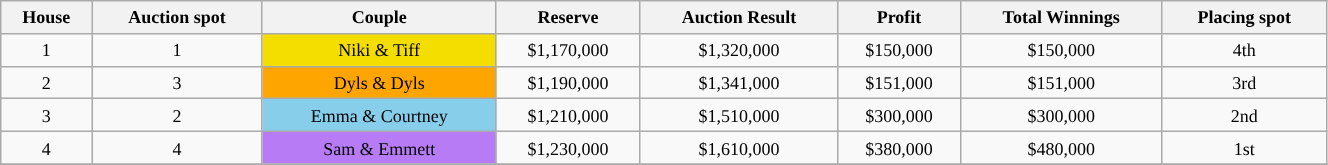<table class="wikitable" style="text-align: center; font-size: 9pt; line-height:16px; width:70%" |>
<tr>
<th>House</th>
<th>Auction spot</th>
<th>Couple</th>
<th>Reserve</th>
<th>Auction Result</th>
<th>Profit</th>
<th>Total Winnings</th>
<th>Placing spot</th>
</tr>
<tr>
<td>1</td>
<td style="text-align:center">1</td>
<td style="background-color:#f4de00;">Niki & Tiff</td>
<td style="text-align:center">$1,170,000</td>
<td style="text-align:center">$1,320,000</td>
<td style="text-align:center">$150,000</td>
<td style="text-align:center">$150,000</td>
<td style="text-align:center">4th</td>
</tr>
<tr>
<td>2</td>
<td style="text-align:center">3</td>
<td style="background-color:orange;">Dyls & Dyls</td>
<td style="text-align:center">$1,190,000</td>
<td style="text-align:center">$1,341,000</td>
<td style="text-align:center">$151,000</td>
<td style="text-align:center">$151,000</td>
<td style="text-align:center">3rd</td>
</tr>
<tr>
<td>3</td>
<td style="text-align:center">2</td>
<td style='background:skyblue;'>Emma & Courtney</td>
<td style="text-align:center">$1,210,000</td>
<td style="text-align:center">$1,510,000</td>
<td style="text-align:center">$300,000</td>
<td style="text-align:center">$300,000</td>
<td style="text-align:center">2nd</td>
</tr>
<tr>
<td>4</td>
<td style="text-align:center">4</td>
<td style='background:#B87BF6;'>Sam & Emmett</td>
<td style="text-align:center">$1,230,000</td>
<td style="text-align:center">$1,610,000</td>
<td style="text-align:center">$380,000</td>
<td style="text-align:center">$480,000</td>
<td style="text-align:center">1st</td>
</tr>
<tr>
</tr>
</table>
